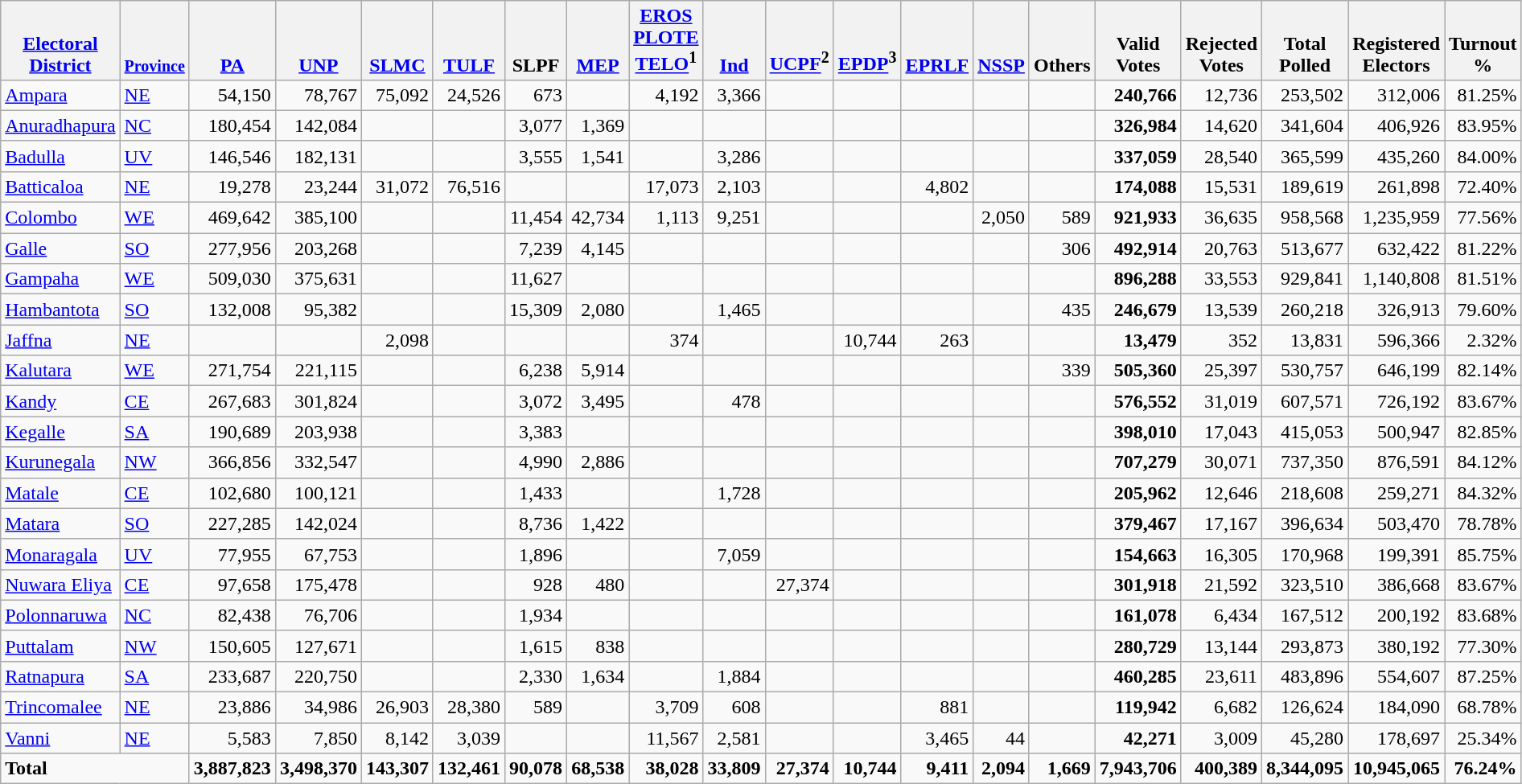<table class="wikitable sortable" border="1" style="text-align:right;">
<tr valign=bottom>
<th><a href='#'>Electoral<br>District</a><br></th>
<th><small><a href='#'>Province</a><br></small></th>
<th><a href='#'>PA</a><br></th>
<th><a href='#'>UNP</a><br></th>
<th><a href='#'>SLMC</a><br></th>
<th><a href='#'>TULF</a><br></th>
<th>SLPF<br></th>
<th><a href='#'>MEP</a><br></th>
<th><a href='#'>EROS</a><br><a href='#'>PLOTE</a><br><a href='#'>TELO</a><sup>1</sup><br></th>
<th><a href='#'>Ind</a><br></th>
<th><a href='#'>UCPF</a><sup>2</sup><br></th>
<th><a href='#'>EPDP</a><sup>3</sup><br></th>
<th><a href='#'>EPRLF</a><br></th>
<th><a href='#'>NSSP</a><br></th>
<th>Others<br></th>
<th>Valid<br>Votes<br></th>
<th>Rejected<br>Votes<br></th>
<th>Total<br>Polled<br></th>
<th>Registered<br>Electors<br></th>
<th>Turnout<br>%<br></th>
</tr>
<tr>
<td align=left><a href='#'>Ampara</a></td>
<td align=left><a href='#'>NE</a></td>
<td>54,150</td>
<td>78,767</td>
<td>75,092</td>
<td>24,526</td>
<td>673</td>
<td></td>
<td>4,192</td>
<td>3,366</td>
<td></td>
<td></td>
<td></td>
<td></td>
<td></td>
<td><strong>240,766</strong></td>
<td>12,736</td>
<td>253,502</td>
<td>312,006</td>
<td>81.25%</td>
</tr>
<tr>
<td align=left><a href='#'>Anuradhapura</a></td>
<td align=left><a href='#'>NC</a></td>
<td>180,454</td>
<td>142,084</td>
<td></td>
<td></td>
<td>3,077</td>
<td>1,369</td>
<td></td>
<td></td>
<td></td>
<td></td>
<td></td>
<td></td>
<td></td>
<td><strong>326,984</strong></td>
<td>14,620</td>
<td>341,604</td>
<td>406,926</td>
<td>83.95%</td>
</tr>
<tr>
<td align=left><a href='#'>Badulla</a></td>
<td align=left><a href='#'>UV</a></td>
<td>146,546</td>
<td>182,131</td>
<td></td>
<td></td>
<td>3,555</td>
<td>1,541</td>
<td></td>
<td>3,286</td>
<td></td>
<td></td>
<td></td>
<td></td>
<td></td>
<td><strong>337,059</strong></td>
<td>28,540</td>
<td>365,599</td>
<td>435,260</td>
<td>84.00%</td>
</tr>
<tr>
<td align=left><a href='#'>Batticaloa</a></td>
<td align=left><a href='#'>NE</a></td>
<td>19,278</td>
<td>23,244</td>
<td>31,072</td>
<td>76,516</td>
<td></td>
<td></td>
<td>17,073</td>
<td>2,103</td>
<td></td>
<td></td>
<td>4,802</td>
<td></td>
<td></td>
<td><strong>174,088</strong></td>
<td>15,531</td>
<td>189,619</td>
<td>261,898</td>
<td>72.40%</td>
</tr>
<tr>
<td align=left><a href='#'>Colombo</a></td>
<td align=left><a href='#'>WE</a></td>
<td>469,642</td>
<td>385,100</td>
<td></td>
<td></td>
<td>11,454</td>
<td>42,734</td>
<td>1,113</td>
<td>9,251</td>
<td></td>
<td></td>
<td></td>
<td>2,050</td>
<td>589</td>
<td><strong>921,933</strong></td>
<td>36,635</td>
<td>958,568</td>
<td>1,235,959</td>
<td>77.56%</td>
</tr>
<tr>
<td align=left><a href='#'>Galle</a></td>
<td align=left><a href='#'>SO</a></td>
<td>277,956</td>
<td>203,268</td>
<td></td>
<td></td>
<td>7,239</td>
<td>4,145</td>
<td></td>
<td></td>
<td></td>
<td></td>
<td></td>
<td></td>
<td>306</td>
<td><strong>492,914</strong></td>
<td>20,763</td>
<td>513,677</td>
<td>632,422</td>
<td>81.22%</td>
</tr>
<tr>
<td align=left><a href='#'>Gampaha</a></td>
<td align=left><a href='#'>WE</a></td>
<td>509,030</td>
<td>375,631</td>
<td></td>
<td></td>
<td>11,627</td>
<td></td>
<td></td>
<td></td>
<td></td>
<td></td>
<td></td>
<td></td>
<td></td>
<td><strong>896,288</strong></td>
<td>33,553</td>
<td>929,841</td>
<td>1,140,808</td>
<td>81.51%</td>
</tr>
<tr>
<td align=left><a href='#'>Hambantota</a></td>
<td align=left><a href='#'>SO</a></td>
<td>132,008</td>
<td>95,382</td>
<td></td>
<td></td>
<td>15,309</td>
<td>2,080</td>
<td></td>
<td>1,465</td>
<td></td>
<td></td>
<td></td>
<td></td>
<td>435</td>
<td><strong>246,679</strong></td>
<td>13,539</td>
<td>260,218</td>
<td>326,913</td>
<td>79.60%</td>
</tr>
<tr>
<td align=left><a href='#'>Jaffna</a></td>
<td align=left><a href='#'>NE</a></td>
<td></td>
<td></td>
<td>2,098</td>
<td></td>
<td></td>
<td></td>
<td>374</td>
<td></td>
<td></td>
<td>10,744</td>
<td>263</td>
<td></td>
<td></td>
<td><strong>13,479</strong></td>
<td>352</td>
<td>13,831</td>
<td>596,366</td>
<td>2.32%</td>
</tr>
<tr>
<td align=left><a href='#'>Kalutara</a></td>
<td align=left><a href='#'>WE</a></td>
<td>271,754</td>
<td>221,115</td>
<td></td>
<td></td>
<td>6,238</td>
<td>5,914</td>
<td></td>
<td></td>
<td></td>
<td></td>
<td></td>
<td></td>
<td>339</td>
<td><strong>505,360</strong></td>
<td>25,397</td>
<td>530,757</td>
<td>646,199</td>
<td>82.14%</td>
</tr>
<tr>
<td align=left><a href='#'>Kandy</a></td>
<td align=left><a href='#'>CE</a></td>
<td>267,683</td>
<td>301,824</td>
<td></td>
<td></td>
<td>3,072</td>
<td>3,495</td>
<td></td>
<td>478</td>
<td></td>
<td></td>
<td></td>
<td></td>
<td></td>
<td><strong>576,552</strong></td>
<td>31,019</td>
<td>607,571</td>
<td>726,192</td>
<td>83.67%</td>
</tr>
<tr>
<td align=left><a href='#'>Kegalle</a></td>
<td align=left><a href='#'>SA</a></td>
<td>190,689</td>
<td>203,938</td>
<td></td>
<td></td>
<td>3,383</td>
<td></td>
<td></td>
<td></td>
<td></td>
<td></td>
<td></td>
<td></td>
<td></td>
<td><strong>398,010</strong></td>
<td>17,043</td>
<td>415,053</td>
<td>500,947</td>
<td>82.85%</td>
</tr>
<tr>
<td align=left><a href='#'>Kurunegala</a></td>
<td align=left><a href='#'>NW</a></td>
<td>366,856</td>
<td>332,547</td>
<td></td>
<td></td>
<td>4,990</td>
<td>2,886</td>
<td></td>
<td></td>
<td></td>
<td></td>
<td></td>
<td></td>
<td></td>
<td><strong>707,279</strong></td>
<td>30,071</td>
<td>737,350</td>
<td>876,591</td>
<td>84.12%</td>
</tr>
<tr>
<td align=left><a href='#'>Matale</a></td>
<td align=left><a href='#'>CE</a></td>
<td>102,680</td>
<td>100,121</td>
<td></td>
<td></td>
<td>1,433</td>
<td></td>
<td></td>
<td>1,728</td>
<td></td>
<td></td>
<td></td>
<td></td>
<td></td>
<td><strong>205,962</strong></td>
<td>12,646</td>
<td>218,608</td>
<td>259,271</td>
<td>84.32%</td>
</tr>
<tr>
<td align=left><a href='#'>Matara</a></td>
<td align=left><a href='#'>SO</a></td>
<td>227,285</td>
<td>142,024</td>
<td></td>
<td></td>
<td>8,736</td>
<td>1,422</td>
<td></td>
<td></td>
<td></td>
<td></td>
<td></td>
<td></td>
<td></td>
<td><strong>379,467</strong></td>
<td>17,167</td>
<td>396,634</td>
<td>503,470</td>
<td>78.78%</td>
</tr>
<tr>
<td align=left><a href='#'>Monaragala</a></td>
<td align=left><a href='#'>UV</a></td>
<td>77,955</td>
<td>67,753</td>
<td></td>
<td></td>
<td>1,896</td>
<td></td>
<td></td>
<td>7,059</td>
<td></td>
<td></td>
<td></td>
<td></td>
<td></td>
<td><strong>154,663</strong></td>
<td>16,305</td>
<td>170,968</td>
<td>199,391</td>
<td>85.75%</td>
</tr>
<tr>
<td align=left><a href='#'>Nuwara Eliya</a></td>
<td align=left><a href='#'>CE</a></td>
<td>97,658</td>
<td>175,478</td>
<td></td>
<td></td>
<td>928</td>
<td>480</td>
<td></td>
<td></td>
<td>27,374</td>
<td></td>
<td></td>
<td></td>
<td></td>
<td><strong>301,918</strong></td>
<td>21,592</td>
<td>323,510</td>
<td>386,668</td>
<td>83.67%</td>
</tr>
<tr>
<td align=left><a href='#'>Polonnaruwa</a></td>
<td align=left><a href='#'>NC</a></td>
<td>82,438</td>
<td>76,706</td>
<td></td>
<td></td>
<td>1,934</td>
<td></td>
<td></td>
<td></td>
<td></td>
<td></td>
<td></td>
<td></td>
<td></td>
<td><strong>161,078</strong></td>
<td>6,434</td>
<td>167,512</td>
<td>200,192</td>
<td>83.68%</td>
</tr>
<tr>
<td align=left><a href='#'>Puttalam</a></td>
<td align=left><a href='#'>NW</a></td>
<td>150,605</td>
<td>127,671</td>
<td></td>
<td></td>
<td>1,615</td>
<td>838</td>
<td></td>
<td></td>
<td></td>
<td></td>
<td></td>
<td></td>
<td></td>
<td><strong>280,729</strong></td>
<td>13,144</td>
<td>293,873</td>
<td>380,192</td>
<td>77.30%</td>
</tr>
<tr>
<td align=left><a href='#'>Ratnapura</a></td>
<td align=left><a href='#'>SA</a></td>
<td>233,687</td>
<td>220,750</td>
<td></td>
<td></td>
<td>2,330</td>
<td>1,634</td>
<td></td>
<td>1,884</td>
<td></td>
<td></td>
<td></td>
<td></td>
<td></td>
<td><strong>460,285</strong></td>
<td>23,611</td>
<td>483,896</td>
<td>554,607</td>
<td>87.25%</td>
</tr>
<tr>
<td align=left><a href='#'>Trincomalee</a></td>
<td align=left><a href='#'>NE</a></td>
<td>23,886</td>
<td>34,986</td>
<td>26,903</td>
<td>28,380</td>
<td>589</td>
<td></td>
<td>3,709</td>
<td>608</td>
<td></td>
<td></td>
<td>881</td>
<td></td>
<td></td>
<td><strong>119,942</strong></td>
<td>6,682</td>
<td>126,624</td>
<td>184,090</td>
<td>68.78%</td>
</tr>
<tr>
<td align=left><a href='#'>Vanni</a></td>
<td align=left><a href='#'>NE</a></td>
<td>5,583</td>
<td>7,850</td>
<td>8,142</td>
<td>3,039</td>
<td></td>
<td></td>
<td>11,567</td>
<td>2,581</td>
<td></td>
<td></td>
<td>3,465</td>
<td>44</td>
<td></td>
<td><strong>42,271</strong></td>
<td>3,009</td>
<td>45,280</td>
<td>178,697</td>
<td>25.34%</td>
</tr>
<tr class="sortbottom">
<td align=left colspan=2><strong>Total</strong></td>
<td><strong>3,887,823</strong></td>
<td><strong>3,498,370</strong></td>
<td><strong>143,307</strong></td>
<td><strong>132,461</strong></td>
<td><strong>90,078</strong></td>
<td><strong>68,538</strong></td>
<td><strong>38,028</strong></td>
<td><strong>33,809</strong></td>
<td><strong>27,374</strong></td>
<td><strong>10,744</strong></td>
<td><strong>9,411</strong></td>
<td><strong>2,094</strong></td>
<td><strong>1,669</strong></td>
<td><strong>7,943,706</strong></td>
<td><strong>400,389</strong></td>
<td><strong>8,344,095</strong></td>
<td><strong>10,945,065</strong></td>
<td><strong>76.24%</strong></td>
</tr>
</table>
